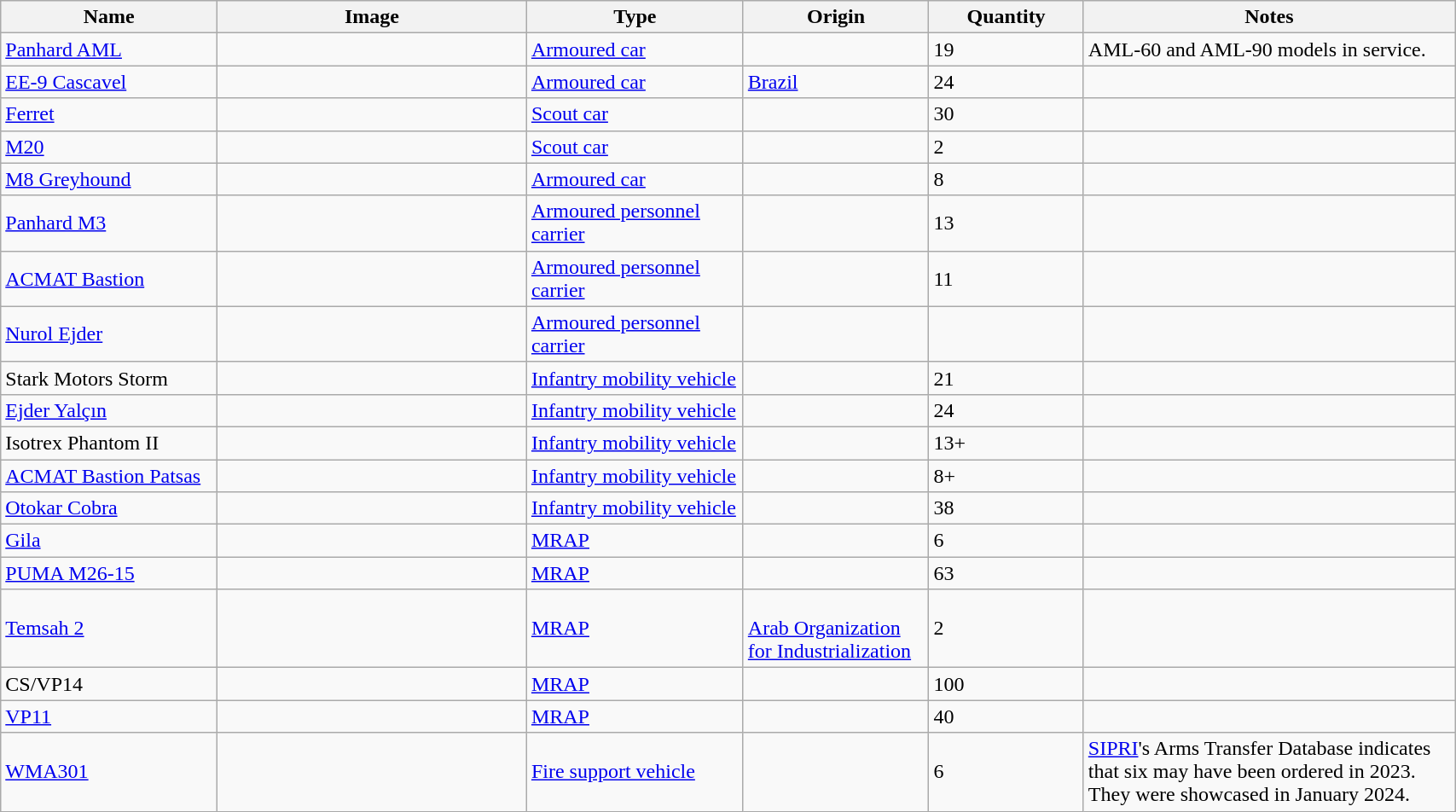<table class="wikitable" style="width:90%;">
<tr>
<th width=14%>Name</th>
<th width=20%>Image</th>
<th width=14%>Type</th>
<th width=12%>Origin</th>
<th width=10%>Quantity</th>
<th width=24%>Notes</th>
</tr>
<tr>
<td><a href='#'>Panhard AML</a></td>
<td></td>
<td><a href='#'>Armoured car</a></td>
<td></td>
<td>19</td>
<td>AML-60 and AML-90 models in service.</td>
</tr>
<tr>
<td><a href='#'>EE-9 Cascavel</a></td>
<td></td>
<td><a href='#'>Armoured car</a></td>
<td> <a href='#'>Brazil</a></td>
<td>24</td>
<td></td>
</tr>
<tr>
<td><a href='#'>Ferret</a></td>
<td></td>
<td><a href='#'>Scout car</a></td>
<td></td>
<td>30</td>
<td></td>
</tr>
<tr>
<td><a href='#'>M20</a></td>
<td></td>
<td><a href='#'>Scout car</a></td>
<td></td>
<td>2</td>
<td></td>
</tr>
<tr>
<td><a href='#'>M8 Greyhound</a></td>
<td></td>
<td><a href='#'>Armoured car</a></td>
<td></td>
<td>8</td>
<td></td>
</tr>
<tr>
<td><a href='#'>Panhard M3</a></td>
<td></td>
<td><a href='#'>Armoured personnel carrier</a></td>
<td></td>
<td>13</td>
<td></td>
</tr>
<tr>
<td><a href='#'>ACMAT Bastion</a></td>
<td></td>
<td><a href='#'>Armoured personnel carrier</a></td>
<td></td>
<td>11</td>
<td></td>
</tr>
<tr>
<td><a href='#'>Nurol Ejder</a></td>
<td></td>
<td><a href='#'>Armoured personnel carrier</a></td>
<td></td>
<td></td>
<td></td>
</tr>
<tr>
<td>Stark Motors Storm</td>
<td></td>
<td><a href='#'>Infantry mobility vehicle</a></td>
<td></td>
<td>21</td>
<td></td>
</tr>
<tr>
<td><a href='#'>Ejder Yalçın</a></td>
<td></td>
<td><a href='#'>Infantry mobility vehicle</a></td>
<td></td>
<td>24</td>
<td></td>
</tr>
<tr>
<td>Isotrex Phantom II</td>
<td></td>
<td><a href='#'>Infantry mobility vehicle</a></td>
<td></td>
<td>13+</td>
<td></td>
</tr>
<tr>
<td><a href='#'>ACMAT Bastion Patsas</a></td>
<td></td>
<td><a href='#'>Infantry mobility vehicle</a></td>
<td></td>
<td>8+</td>
<td></td>
</tr>
<tr>
<td><a href='#'>Otokar Cobra</a></td>
<td></td>
<td><a href='#'>Infantry mobility vehicle</a></td>
<td></td>
<td>38</td>
<td></td>
</tr>
<tr>
<td><a href='#'>Gila</a></td>
<td></td>
<td><a href='#'>MRAP</a></td>
<td></td>
<td>6</td>
<td></td>
</tr>
<tr>
<td><a href='#'>PUMA M26-15</a></td>
<td></td>
<td><a href='#'>MRAP</a></td>
<td><br> </td>
<td>63</td>
<td></td>
</tr>
<tr>
<td><a href='#'>Temsah 2</a></td>
<td></td>
<td><a href='#'>MRAP</a></td>
<td><br><a href='#'>Arab Organization for Industrialization</a></td>
<td>2</td>
<td></td>
</tr>
<tr>
<td>CS/VP14</td>
<td></td>
<td><a href='#'>MRAP</a></td>
<td></td>
<td>100</td>
<td></td>
</tr>
<tr>
<td><a href='#'>VP11</a></td>
<td></td>
<td><a href='#'>MRAP</a></td>
<td></td>
<td>40</td>
<td></td>
</tr>
<tr>
<td><a href='#'>WMA301</a></td>
<td></td>
<td><a href='#'>Fire support vehicle</a></td>
<td></td>
<td>6</td>
<td><a href='#'>SIPRI</a>'s Arms Transfer Database indicates that six may have been ordered in 2023. They were showcased in January 2024.</td>
</tr>
</table>
